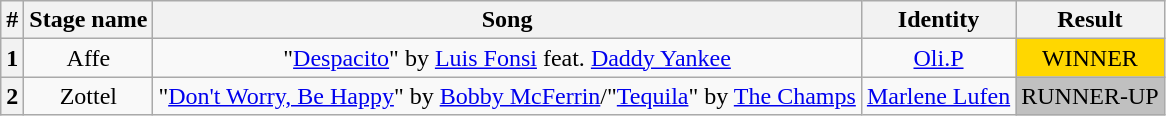<table class="wikitable plainrowheaders" style="text-align: center;">
<tr>
<th>#</th>
<th>Stage name</th>
<th>Song</th>
<th>Identity</th>
<th>Result</th>
</tr>
<tr>
<th>1</th>
<td>Affe</td>
<td>"<a href='#'>Despacito</a>" by <a href='#'>Luis Fonsi</a> feat. <a href='#'>Daddy Yankee</a></td>
<td><a href='#'>Oli.P</a></td>
<td bgcolor="gold">WINNER</td>
</tr>
<tr>
<th>2</th>
<td>Zottel</td>
<td>"<a href='#'>Don't Worry, Be Happy</a>" by <a href='#'>Bobby McFerrin</a>/"<a href='#'>Tequila</a>" by <a href='#'>The Champs</a></td>
<td><a href='#'>Marlene Lufen</a></td>
<td bgcolor="silver">RUNNER-UP</td>
</tr>
</table>
